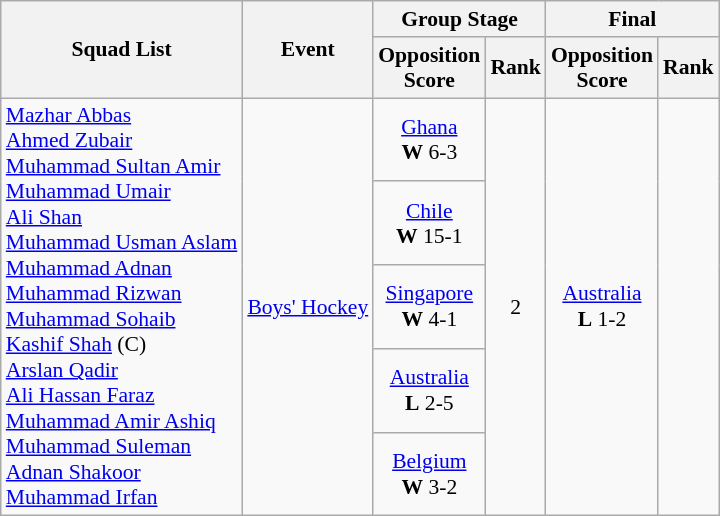<table class=wikitable style="font-size:90%">
<tr>
<th rowspan=2>Squad List</th>
<th rowspan=2>Event</th>
<th colspan=2>Group Stage</th>
<th colspan=2>Final</th>
</tr>
<tr>
<th>Opposition<br>Score</th>
<th>Rank</th>
<th>Opposition<br>Score</th>
<th>Rank</th>
</tr>
<tr>
<td rowspan=5><a href='#'>Mazhar Abbas</a><br><a href='#'>Ahmed Zubair</a><br><a href='#'>Muhammad Sultan Amir</a><br><a href='#'>Muhammad Umair</a><br><a href='#'>Ali Shan</a><br><a href='#'>Muhammad Usman Aslam</a><br><a href='#'>Muhammad Adnan</a><br><a href='#'>Muhammad Rizwan</a><br><a href='#'>Muhammad Sohaib</a><br><a href='#'>Kashif Shah</a> (C)<br><a href='#'>Arslan Qadir</a><br><a href='#'>Ali Hassan Faraz</a><br><a href='#'>Muhammad Amir Ashiq</a><br><a href='#'>Muhammad Suleman</a><br><a href='#'>Adnan Shakoor</a><br><a href='#'>Muhammad Irfan</a></td>
<td rowspan=5><a href='#'>Boys' Hockey</a></td>
<td align=center> <a href='#'>Ghana</a><br> <strong>W</strong> 6-3</td>
<td rowspan=5 align=center>2</td>
<td rowspan=5 align=center> <a href='#'>Australia</a><br> <strong>L</strong> 1-2</td>
<td rowspan=5 align=center></td>
</tr>
<tr>
<td align=center> <a href='#'>Chile</a><br> <strong>W</strong> 15-1</td>
</tr>
<tr>
<td align=center> <a href='#'>Singapore</a><br> <strong>W</strong> 4-1</td>
</tr>
<tr>
<td align=center> <a href='#'>Australia</a><br> <strong>L</strong> 2-5</td>
</tr>
<tr>
<td align=center> <a href='#'>Belgium</a><br> <strong>W</strong> 3-2</td>
</tr>
</table>
